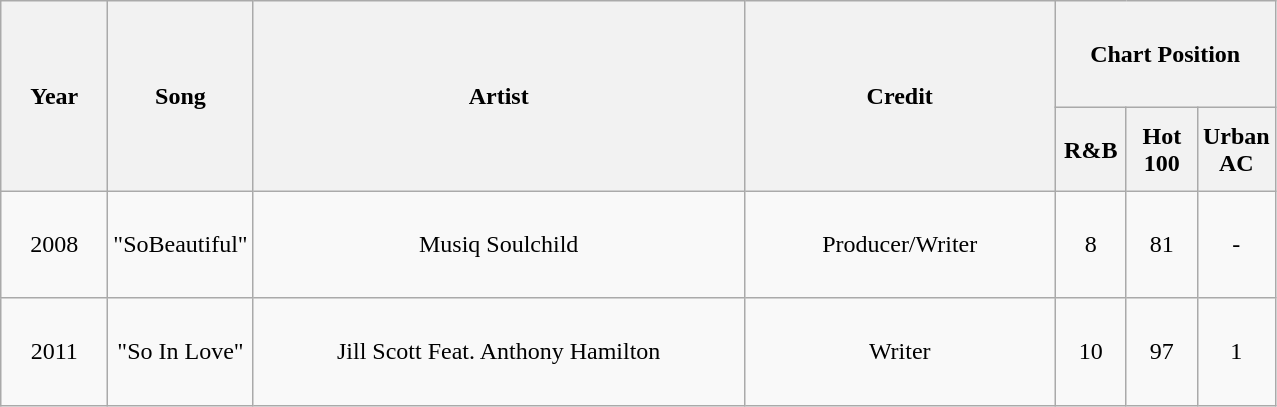<table class="wikitable" style="text-align:center;">
<tr>
<th scope="col" rowspan="2" style="width:4em;">Year</th>
<th scope="col" rowspan="2">Song</th>
<th scope="col" rowspan="2" style="width:20em;">Artist</th>
<th scope="col" rowspan="2" style="width:12.5em;">Credit</th>
<th scope="col" colspan="3" style="height:4em;width:3em;">Chart Position</th>
</tr>
<tr>
<th style="height:3em;width:2.5em;">R&B</th>
<th style="height:3em;width:2.5em;">Hot 100</th>
<th style="height:3em;width:2.5em;">Urban AC</th>
</tr>
<tr>
<td style="height:4em;">2008</td>
<td>"SoBeautiful"</td>
<td>Musiq Soulchild</td>
<td>Producer/Writer</td>
<td>8</td>
<td>81</td>
<td>-</td>
</tr>
<tr>
<td style="height:4em;">2011</td>
<td>"So In Love"</td>
<td>Jill Scott Feat. Anthony Hamilton</td>
<td>Writer</td>
<td>10</td>
<td>97</td>
<td>1</td>
</tr>
</table>
